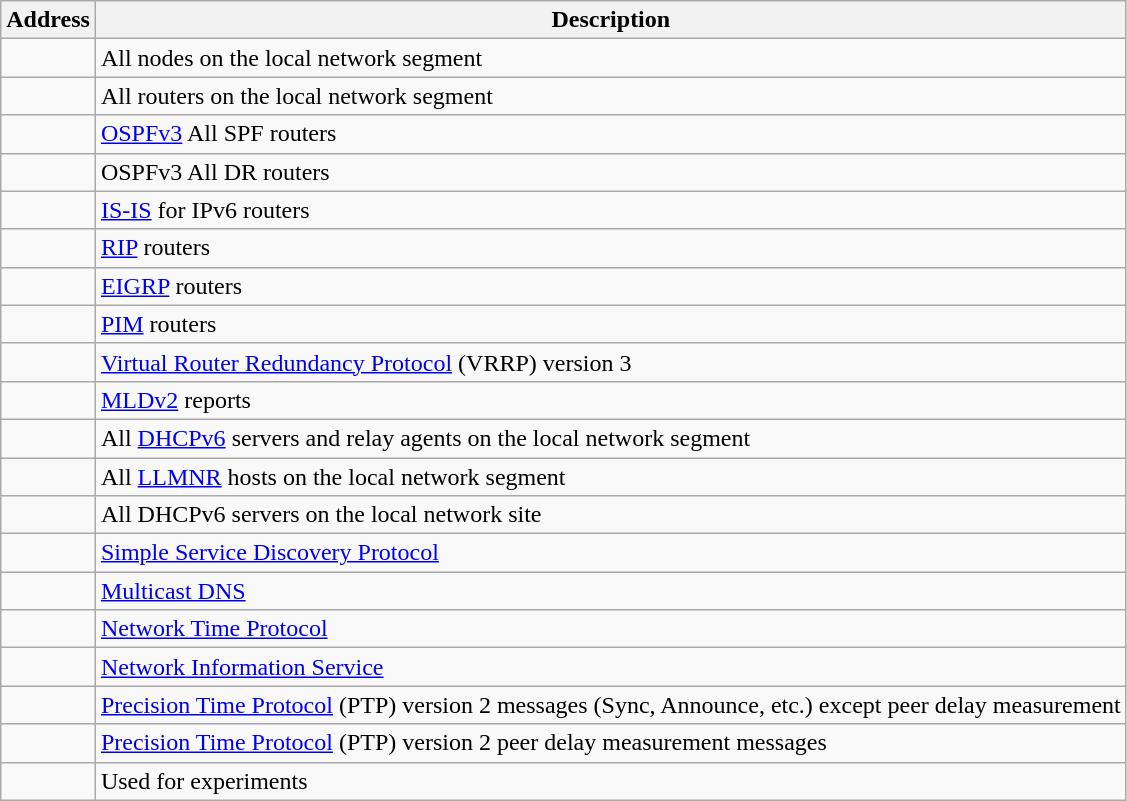<table class="wikitable">
<tr>
<th>Address</th>
<th>Description</th>
</tr>
<tr>
<td></td>
<td>All nodes on the local network segment</td>
</tr>
<tr>
<td></td>
<td>All routers on the local network segment</td>
</tr>
<tr>
<td></td>
<td><a href='#'>OSPFv3</a> All SPF routers</td>
</tr>
<tr>
<td></td>
<td>OSPFv3 All DR routers</td>
</tr>
<tr>
<td></td>
<td><a href='#'>IS-IS</a> for IPv6 routers</td>
</tr>
<tr>
<td></td>
<td><a href='#'>RIP</a> routers</td>
</tr>
<tr>
<td></td>
<td><a href='#'>EIGRP</a> routers</td>
</tr>
<tr>
<td></td>
<td><a href='#'>PIM</a> routers</td>
</tr>
<tr>
<td></td>
<td><a href='#'>Virtual Router Redundancy Protocol</a> (VRRP) version 3</td>
</tr>
<tr>
<td></td>
<td><a href='#'>MLDv2</a> reports</td>
</tr>
<tr>
<td></td>
<td>All <a href='#'>DHCPv6</a> servers and relay agents on the local network segment</td>
</tr>
<tr>
<td></td>
<td>All <a href='#'>LLMNR</a> hosts on the local network segment</td>
</tr>
<tr>
<td></td>
<td>All DHCPv6 servers on the local network site</td>
</tr>
<tr>
<td></td>
<td><a href='#'>Simple Service Discovery Protocol</a></td>
</tr>
<tr>
<td></td>
<td><a href='#'>Multicast DNS</a></td>
</tr>
<tr>
<td></td>
<td><a href='#'>Network Time Protocol</a></td>
</tr>
<tr>
<td></td>
<td><a href='#'>Network Information Service</a></td>
</tr>
<tr>
<td></td>
<td><a href='#'>Precision Time Protocol</a> (PTP) version 2 messages (Sync, Announce, etc.) except peer delay measurement</td>
</tr>
<tr>
<td></td>
<td><a href='#'>Precision Time Protocol</a> (PTP) version 2 peer delay measurement messages</td>
</tr>
<tr>
<td></td>
<td>Used for experiments</td>
</tr>
</table>
